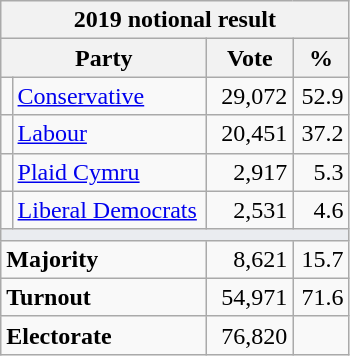<table class="wikitable">
<tr>
<th colspan="4">2019 notional result  </th>
</tr>
<tr>
<th colspan="2" bgcolor="#DDDDFF" width="130px">Party</th>
<th bgcolor="#DDDDFF" width="50px">Vote</th>
<th bgcolor="#DDDDFF" width="30px">%</th>
</tr>
<tr>
<td></td>
<td><a href='#'>Conservative</a></td>
<td align="right">29,072</td>
<td align="right">52.9</td>
</tr>
<tr>
<td></td>
<td><a href='#'>Labour</a></td>
<td align="right">20,451</td>
<td align="right">37.2</td>
</tr>
<tr>
<td></td>
<td><a href='#'>Plaid Cymru</a></td>
<td align="right">2,917</td>
<td align="right">5.3</td>
</tr>
<tr>
<td></td>
<td><a href='#'>Liberal Democrats</a></td>
<td align="right">2,531</td>
<td align="right">4.6</td>
</tr>
<tr>
<td colspan="4" bgcolor="#EAECF0"></td>
</tr>
<tr>
<td colspan="2"><strong>Majority</strong></td>
<td align="right">8,621</td>
<td align="right">15.7</td>
</tr>
<tr>
<td colspan="2"><strong>Turnout</strong></td>
<td align="right">54,971</td>
<td align="right">71.6</td>
</tr>
<tr>
<td colspan="2"><strong>Electorate</strong></td>
<td align="right">76,820</td>
</tr>
</table>
